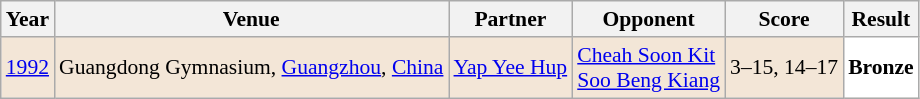<table class="sortable wikitable" style="font-size: 90%;">
<tr>
<th>Year</th>
<th>Venue</th>
<th>Partner</th>
<th>Opponent</th>
<th>Score</th>
<th>Result</th>
</tr>
<tr style="background:#F3E6D7">
<td align="center"><a href='#'>1992</a></td>
<td align="left">Guangdong Gymnasium, <a href='#'>Guangzhou</a>, <a href='#'>China</a></td>
<td align="left"> <a href='#'>Yap Yee Hup</a></td>
<td align="left"> <a href='#'>Cheah Soon Kit</a> <br>  <a href='#'>Soo Beng Kiang</a></td>
<td align="left">3–15, 14–17</td>
<td style="text-align:left; background:white"> <strong>Bronze</strong></td>
</tr>
</table>
